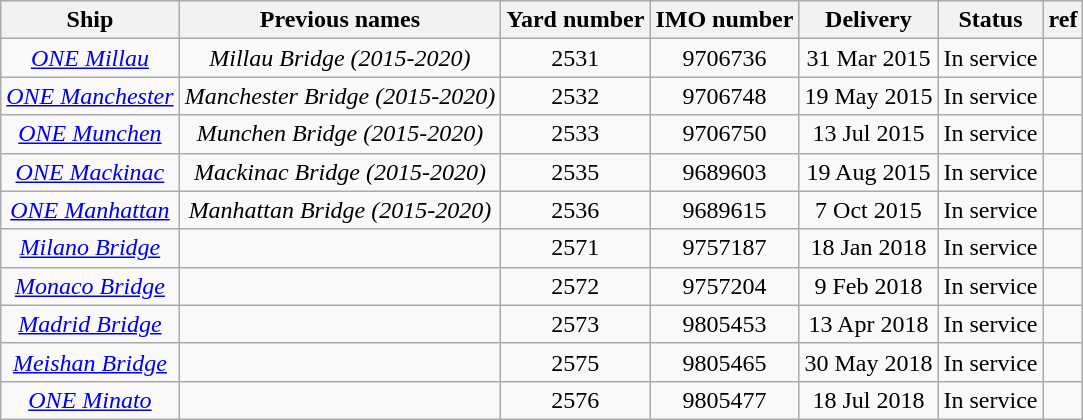<table class="wikitable" style="text-align:center">
<tr>
<th>Ship</th>
<th>Previous names</th>
<th>Yard number</th>
<th>IMO number</th>
<th>Delivery</th>
<th>Status</th>
<th>ref</th>
</tr>
<tr>
<td><em><a href='#'>ONE Millau</a></em></td>
<td><em>Millau Bridge (2015-2020)</em></td>
<td>2531</td>
<td>9706736</td>
<td>31 Mar 2015</td>
<td>In service</td>
<td></td>
</tr>
<tr>
<td><em><a href='#'>ONE Manchester</a></em></td>
<td><em>Manchester Bridge (2015-2020)</em></td>
<td>2532</td>
<td>9706748</td>
<td>19 May 2015</td>
<td>In service</td>
<td></td>
</tr>
<tr>
<td><em><a href='#'>ONE Munchen</a></em></td>
<td><em>Munchen Bridge (2015-2020)</em></td>
<td>2533</td>
<td>9706750</td>
<td>13 Jul 2015</td>
<td>In service</td>
<td></td>
</tr>
<tr>
<td><em><a href='#'>ONE Mackinac</a></em></td>
<td><em>Mackinac Bridge (2015-2020)</em></td>
<td>2535</td>
<td>9689603</td>
<td>19 Aug 2015</td>
<td>In service</td>
<td></td>
</tr>
<tr>
<td><em><a href='#'>ONE Manhattan</a></em></td>
<td><em>Manhattan Bridge (2015-2020)</em></td>
<td>2536</td>
<td>9689615</td>
<td>7 Oct 2015</td>
<td>In service</td>
<td></td>
</tr>
<tr>
<td><em><a href='#'>Milano Bridge</a></em></td>
<td></td>
<td>2571</td>
<td>9757187</td>
<td>18 Jan 2018</td>
<td>In service</td>
<td></td>
</tr>
<tr>
<td><em><a href='#'>Monaco Bridge</a></em></td>
<td></td>
<td>2572</td>
<td>9757204</td>
<td>9 Feb 2018</td>
<td>In service</td>
<td></td>
</tr>
<tr>
<td><em><a href='#'>Madrid Bridge</a></em></td>
<td></td>
<td>2573</td>
<td>9805453</td>
<td>13 Apr 2018</td>
<td>In service</td>
<td></td>
</tr>
<tr>
<td><em><a href='#'>Meishan Bridge</a></em></td>
<td></td>
<td>2575</td>
<td>9805465</td>
<td>30 May 2018</td>
<td>In service</td>
<td></td>
</tr>
<tr>
<td><em><a href='#'>ONE Minato</a></em></td>
<td></td>
<td>2576</td>
<td>9805477</td>
<td>18 Jul 2018</td>
<td>In service</td>
<td></td>
</tr>
</table>
